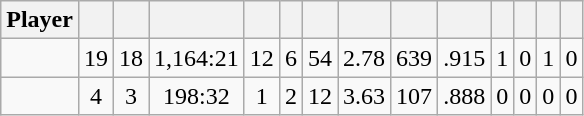<table class="wikitable sortable" style="text-align:center;">
<tr>
<th>Player</th>
<th></th>
<th></th>
<th></th>
<th></th>
<th></th>
<th></th>
<th></th>
<th></th>
<th></th>
<th></th>
<th></th>
<th></th>
<th></th>
</tr>
<tr>
<td></td>
<td>19</td>
<td>18</td>
<td>1,164:21</td>
<td>12</td>
<td>6</td>
<td>54</td>
<td>2.78</td>
<td>639</td>
<td>.915</td>
<td>1</td>
<td>0</td>
<td>1</td>
<td>0</td>
</tr>
<tr>
<td></td>
<td>4</td>
<td>3</td>
<td>198:32</td>
<td>1</td>
<td>2</td>
<td>12</td>
<td>3.63</td>
<td>107</td>
<td>.888</td>
<td>0</td>
<td>0</td>
<td>0</td>
<td>0</td>
</tr>
</table>
